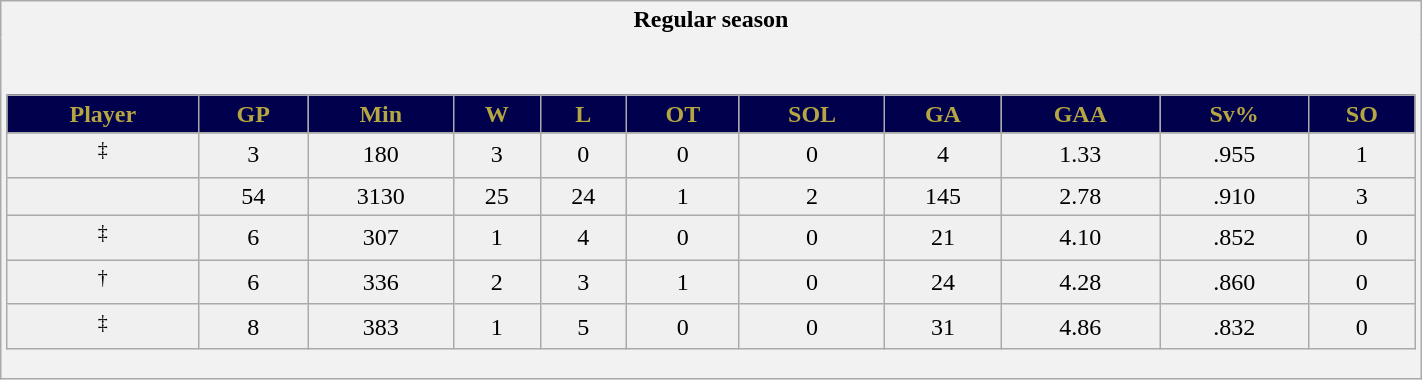<table class="wikitable" style="border: 1px solid #aaa;" width="75%">
<tr>
<th style="border: 0;">Regular season</th>
</tr>
<tr background:#00004D;color:#B5A642>
<td style="background: #f2f2f2; border: 0; text-align: center;"><br><table class="wikitable sortable" width="100%">
<tr align="center"  bgcolor="#dddddd">
<th style="background:#00004D;color:#B5A642;">Player</th>
<th style="background:#00004D;color:#B5A642;">GP</th>
<th style="background:#00004D;color:#B5A642;">Min</th>
<th style="background:#00004D;color:#B5A642;">W</th>
<th style="background:#00004D;color:#B5A642;">L</th>
<th style="background:#00004D;color:#B5A642;">OT</th>
<th style="background:#00004D;color:#B5A642;">SOL</th>
<th style="background:#00004D;color:#B5A642;">GA</th>
<th style="background:#00004D;color:#B5A642;">GAA</th>
<th style="background:#00004D;color:#B5A642;">Sv%</th>
<th style="background:#00004D;color:#B5A642;">SO</th>
</tr>
<tr align=center>
</tr>
<tr bgcolor="#f0f0f0">
<td><sup>‡</sup></td>
<td>3</td>
<td>180</td>
<td>3</td>
<td>0</td>
<td>0</td>
<td>0</td>
<td>4</td>
<td>1.33</td>
<td>.955</td>
<td>1</td>
</tr>
<tr bgcolor="#f0f0f0">
<td></td>
<td>54</td>
<td>3130</td>
<td>25</td>
<td>24</td>
<td>1</td>
<td>2</td>
<td>145</td>
<td>2.78</td>
<td>.910</td>
<td>3</td>
</tr>
<tr bgcolor="#f0f0f0">
<td><sup>‡</sup></td>
<td>6</td>
<td>307</td>
<td>1</td>
<td>4</td>
<td>0</td>
<td>0</td>
<td>21</td>
<td>4.10</td>
<td>.852</td>
<td>0</td>
</tr>
<tr bgcolor="#f0f0f0">
<td><sup>†</sup></td>
<td>6</td>
<td>336</td>
<td>2</td>
<td>3</td>
<td>1</td>
<td>0</td>
<td>24</td>
<td>4.28</td>
<td>.860</td>
<td>0</td>
</tr>
<tr bgcolor="#f0f0f0">
<td><sup>‡</sup></td>
<td>8</td>
<td>383</td>
<td>1</td>
<td>5</td>
<td>0</td>
<td>0</td>
<td>31</td>
<td>4.86</td>
<td>.832</td>
<td>0</td>
</tr>
</table>
</td>
</tr>
</table>
